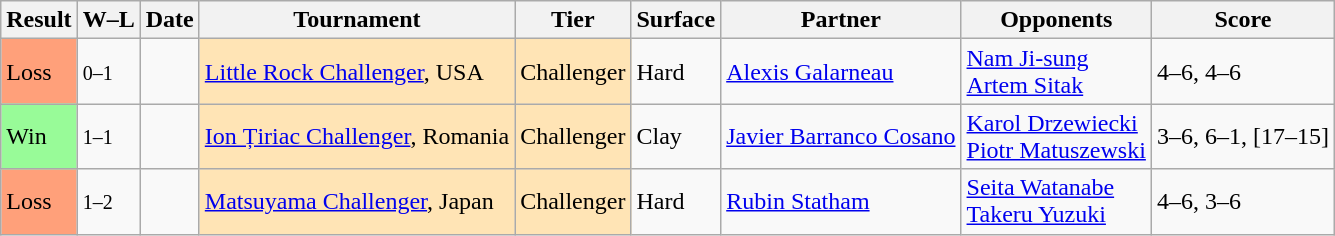<table class="sortable wikitable">
<tr>
<th>Result</th>
<th class="unsortable">W–L</th>
<th>Date</th>
<th>Tournament</th>
<th>Tier</th>
<th>Surface</th>
<th>Partner</th>
<th>Opponents</th>
<th class="unsortable">Score</th>
</tr>
<tr>
<td bgcolor=FFA07A>Loss</td>
<td><small>0–1</small></td>
<td><a href='#'></a></td>
<td style="background:moccasin;"><a href='#'>Little Rock Challenger</a>, USA</td>
<td style="background:moccasin;">Challenger</td>
<td>Hard</td>
<td> <a href='#'>Alexis Galarneau</a></td>
<td> <a href='#'>Nam Ji-sung</a><br> <a href='#'>Artem Sitak</a></td>
<td>4–6, 4–6</td>
</tr>
<tr>
<td bgcolor=98FB98>Win</td>
<td><small>1–1</small></td>
<td><a href='#'></a></td>
<td style="background:moccasin;"><a href='#'>Ion Țiriac Challenger</a>, Romania</td>
<td style="background:moccasin;">Challenger</td>
<td>Clay</td>
<td> <a href='#'>Javier Barranco Cosano</a></td>
<td> <a href='#'>Karol Drzewiecki</a><br> <a href='#'>Piotr Matuszewski</a></td>
<td>3–6, 6–1, [17–15]</td>
</tr>
<tr>
<td bgcolor=FFA07A>Loss</td>
<td><small>1–2</small></td>
<td><a href='#'></a></td>
<td style="background:moccasin;"><a href='#'>Matsuyama Challenger</a>, Japan</td>
<td style="background:moccasin;">Challenger</td>
<td>Hard</td>
<td> <a href='#'>Rubin Statham</a></td>
<td> <a href='#'>Seita Watanabe</a><br> <a href='#'>Takeru Yuzuki</a></td>
<td>4–6, 3–6</td>
</tr>
</table>
